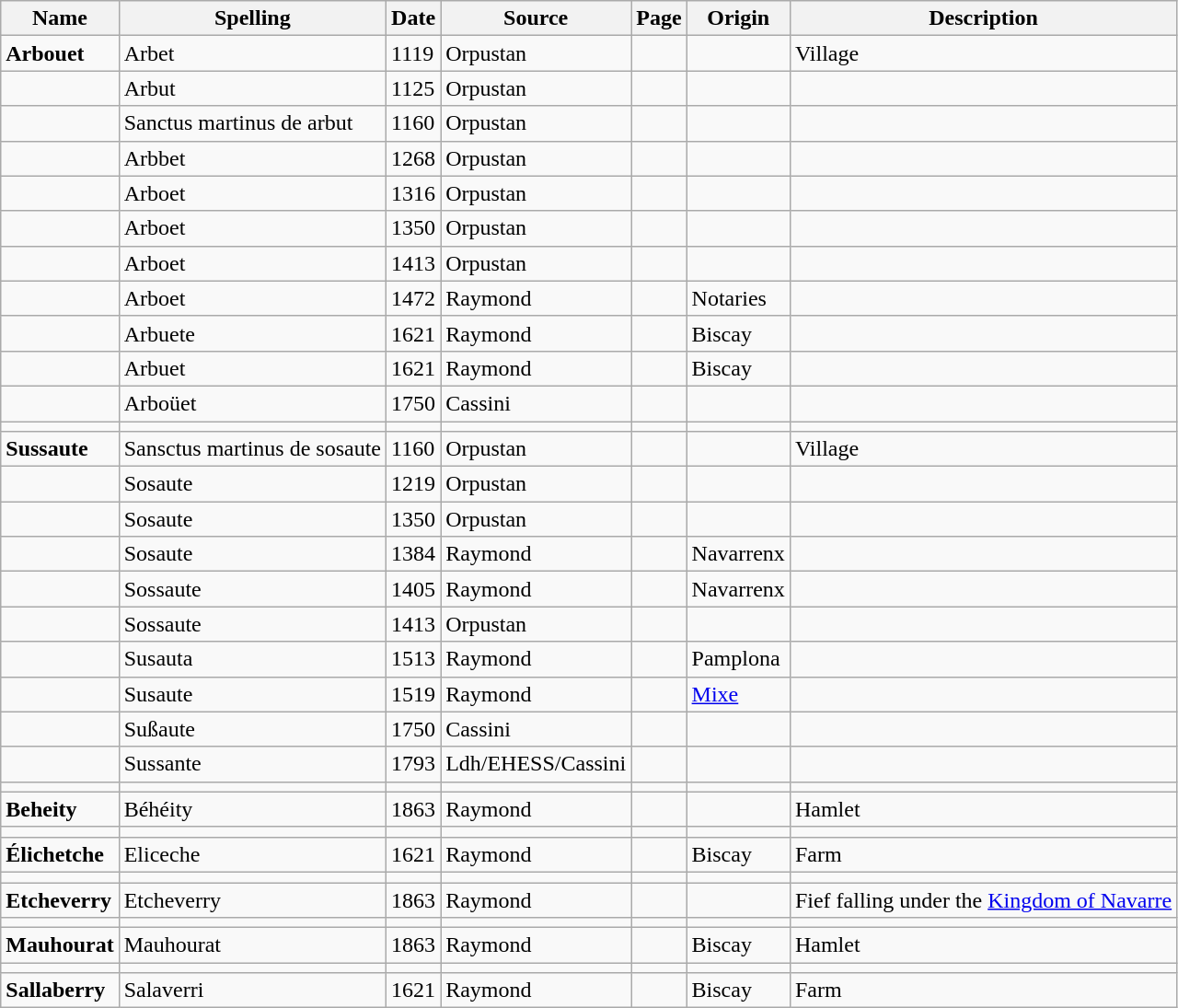<table class="wikitable">
<tr>
<th>Name</th>
<th>Spelling</th>
<th>Date</th>
<th>Source</th>
<th>Page</th>
<th>Origin</th>
<th>Description</th>
</tr>
<tr>
<td><strong>Arbouet</strong></td>
<td>Arbet</td>
<td>1119</td>
<td>Orpustan</td>
<td></td>
<td></td>
<td>Village</td>
</tr>
<tr>
<td></td>
<td>Arbut</td>
<td>1125</td>
<td>Orpustan</td>
<td></td>
<td></td>
<td></td>
</tr>
<tr>
<td></td>
<td>Sanctus martinus de arbut</td>
<td>1160</td>
<td>Orpustan</td>
<td></td>
<td></td>
<td></td>
</tr>
<tr>
<td></td>
<td>Arbbet</td>
<td>1268</td>
<td>Orpustan</td>
<td></td>
<td></td>
<td></td>
</tr>
<tr>
<td></td>
<td>Arboet</td>
<td>1316</td>
<td>Orpustan</td>
<td></td>
<td></td>
<td></td>
</tr>
<tr>
<td></td>
<td>Arboet</td>
<td>1350</td>
<td>Orpustan</td>
<td></td>
<td></td>
<td></td>
</tr>
<tr>
<td></td>
<td>Arboet</td>
<td>1413</td>
<td>Orpustan</td>
<td></td>
<td></td>
<td></td>
</tr>
<tr>
<td></td>
<td>Arboet</td>
<td>1472</td>
<td>Raymond</td>
<td></td>
<td>Notaries</td>
<td></td>
</tr>
<tr>
<td></td>
<td>Arbuete</td>
<td>1621</td>
<td>Raymond</td>
<td></td>
<td>Biscay</td>
<td></td>
</tr>
<tr>
<td></td>
<td>Arbuet</td>
<td>1621</td>
<td>Raymond</td>
<td></td>
<td>Biscay</td>
<td></td>
</tr>
<tr>
<td></td>
<td>Arboüet</td>
<td>1750</td>
<td>Cassini</td>
<td></td>
<td></td>
<td></td>
</tr>
<tr>
<td></td>
<td></td>
<td></td>
<td></td>
<td></td>
<td></td>
<td></td>
</tr>
<tr>
<td><strong>Sussaute</strong></td>
<td>Sansctus martinus de sosaute</td>
<td>1160</td>
<td>Orpustan</td>
<td></td>
<td></td>
<td>Village</td>
</tr>
<tr>
<td></td>
<td>Sosaute</td>
<td>1219</td>
<td>Orpustan</td>
<td></td>
<td></td>
<td></td>
</tr>
<tr>
<td></td>
<td>Sosaute</td>
<td>1350</td>
<td>Orpustan</td>
<td></td>
<td></td>
<td></td>
</tr>
<tr>
<td></td>
<td>Sosaute</td>
<td>1384</td>
<td>Raymond</td>
<td></td>
<td>Navarrenx</td>
<td></td>
</tr>
<tr>
<td></td>
<td>Sossaute</td>
<td>1405</td>
<td>Raymond</td>
<td></td>
<td>Navarrenx</td>
<td></td>
</tr>
<tr>
<td></td>
<td>Sossaute</td>
<td>1413</td>
<td>Orpustan</td>
<td></td>
<td></td>
<td></td>
</tr>
<tr>
<td></td>
<td>Susauta</td>
<td>1513</td>
<td>Raymond</td>
<td></td>
<td>Pamplona</td>
<td></td>
</tr>
<tr>
<td></td>
<td>Susaute</td>
<td>1519</td>
<td>Raymond</td>
<td></td>
<td><a href='#'>Mixe</a></td>
<td></td>
</tr>
<tr>
<td></td>
<td>Sußaute</td>
<td>1750</td>
<td>Cassini</td>
<td></td>
<td></td>
<td></td>
</tr>
<tr>
<td></td>
<td>Sussante</td>
<td>1793</td>
<td>Ldh/EHESS/Cassini</td>
<td></td>
<td></td>
<td></td>
</tr>
<tr>
<td></td>
<td></td>
<td></td>
<td></td>
<td></td>
<td></td>
<td></td>
</tr>
<tr>
<td><strong>Beheity</strong></td>
<td>Béhéity</td>
<td>1863</td>
<td>Raymond</td>
<td></td>
<td></td>
<td>Hamlet</td>
</tr>
<tr>
<td></td>
<td></td>
<td></td>
<td></td>
<td></td>
<td></td>
<td></td>
</tr>
<tr>
<td><strong>Élichetche</strong></td>
<td>Eliceche</td>
<td>1621</td>
<td>Raymond</td>
<td></td>
<td>Biscay</td>
<td>Farm</td>
</tr>
<tr>
<td></td>
<td></td>
<td></td>
<td></td>
<td></td>
<td></td>
<td></td>
</tr>
<tr>
<td><strong>Etcheverry</strong></td>
<td>Etcheverry</td>
<td>1863</td>
<td>Raymond</td>
<td></td>
<td></td>
<td>Fief falling under the <a href='#'>Kingdom of Navarre</a></td>
</tr>
<tr>
<td></td>
<td></td>
<td></td>
<td></td>
<td></td>
<td></td>
<td></td>
</tr>
<tr>
<td><strong>Mauhourat</strong></td>
<td>Mauhourat</td>
<td>1863</td>
<td>Raymond</td>
<td></td>
<td>Biscay</td>
<td>Hamlet</td>
</tr>
<tr>
<td></td>
<td></td>
<td></td>
<td></td>
<td></td>
<td></td>
<td></td>
</tr>
<tr>
<td><strong>Sallaberry</strong></td>
<td>Salaverri</td>
<td>1621</td>
<td>Raymond</td>
<td></td>
<td>Biscay</td>
<td>Farm</td>
</tr>
</table>
